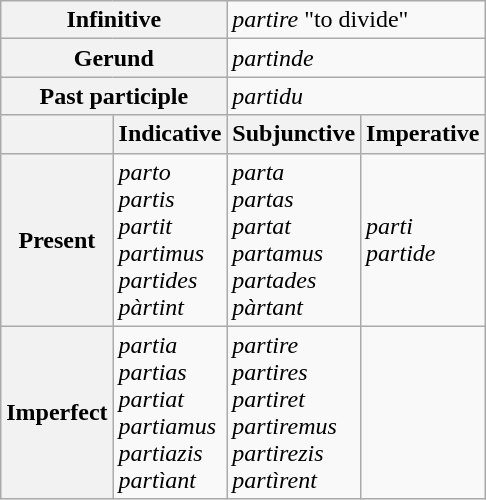<table class="wikitable">
<tr>
<th colspan=2>Infinitive</th>
<td colspan=2><em>partire</em> "to divide"</td>
</tr>
<tr>
<th colspan=2>Gerund</th>
<td colspan=2><em>partinde</em></td>
</tr>
<tr>
<th colspan=2>Past participle</th>
<td colspan=2><em>partidu</em></td>
</tr>
<tr>
<th></th>
<th>Indicative</th>
<th>Subjunctive</th>
<th>Imperative</th>
</tr>
<tr>
<th>Present</th>
<td><em>parto</em><br><em>partis</em><br><em>partit</em><br><em>partimus</em><br><em>partides</em><br><em>pàrtint</em></td>
<td><em>parta</em><br><em>partas</em><br><em>partat</em><br><em>partamus</em><br><em>partades</em><br><em>pàrtant</em></td>
<td><em>parti</em><br><em>partide</em></td>
</tr>
<tr>
<th>Imperfect</th>
<td><em>partia</em><br><em>partias</em><br><em>partiat</em><br><em>partiamus</em><br><em>partiazis</em><br><em>partìant</em></td>
<td><em>partire</em><br><em>partires</em><br><em>partiret</em><br><em>partiremus</em><br><em>partirezis</em><br><em>partìrent</em></td>
<td></td>
</tr>
</table>
